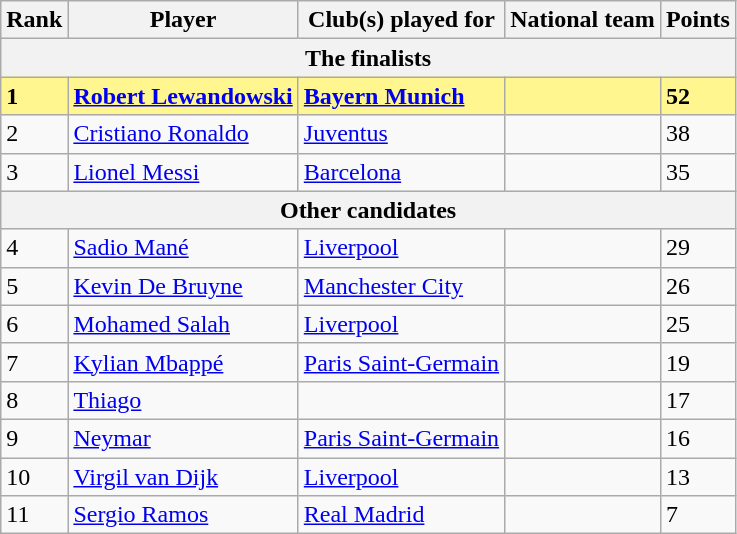<table class="wikitable plainrowheaders sortable">
<tr>
<th>Rank</th>
<th>Player</th>
<th>Club(s) played for</th>
<th>National team</th>
<th>Points</th>
</tr>
<tr>
<th colspan="5">The finalists</th>
</tr>
<tr style="background-color: #FFF68F; font-weight: bold;">
<td>1</td>
<td><a href='#'>Robert Lewandowski</a></td>
<td> <a href='#'>Bayern Munich</a></td>
<td></td>
<td>52</td>
</tr>
<tr>
<td>2</td>
<td><a href='#'>Cristiano Ronaldo</a></td>
<td> <a href='#'>Juventus</a></td>
<td></td>
<td>38</td>
</tr>
<tr>
<td>3</td>
<td><a href='#'>Lionel Messi</a></td>
<td> <a href='#'>Barcelona</a></td>
<td></td>
<td>35</td>
</tr>
<tr>
<th colspan="5">Other candidates</th>
</tr>
<tr>
<td>4</td>
<td><a href='#'>Sadio Mané</a></td>
<td> <a href='#'>Liverpool</a></td>
<td></td>
<td>29</td>
</tr>
<tr>
<td>5</td>
<td><a href='#'>Kevin De Bruyne</a></td>
<td> <a href='#'>Manchester City</a></td>
<td></td>
<td>26</td>
</tr>
<tr>
<td>6</td>
<td><a href='#'>Mohamed Salah</a></td>
<td> <a href='#'>Liverpool</a></td>
<td></td>
<td>25</td>
</tr>
<tr>
<td>7</td>
<td><a href='#'>Kylian Mbappé</a></td>
<td> <a href='#'>Paris Saint-Germain</a></td>
<td></td>
<td>19</td>
</tr>
<tr>
<td>8</td>
<td><a href='#'>Thiago</a></td>
<td></td>
<td></td>
<td>17</td>
</tr>
<tr>
<td>9</td>
<td><a href='#'>Neymar</a></td>
<td> <a href='#'>Paris Saint-Germain</a></td>
<td></td>
<td>16</td>
</tr>
<tr>
<td>10</td>
<td><a href='#'>Virgil van Dijk</a></td>
<td> <a href='#'>Liverpool</a></td>
<td></td>
<td>13</td>
</tr>
<tr>
<td>11</td>
<td><a href='#'>Sergio Ramos</a></td>
<td> <a href='#'>Real Madrid</a></td>
<td></td>
<td>7</td>
</tr>
</table>
